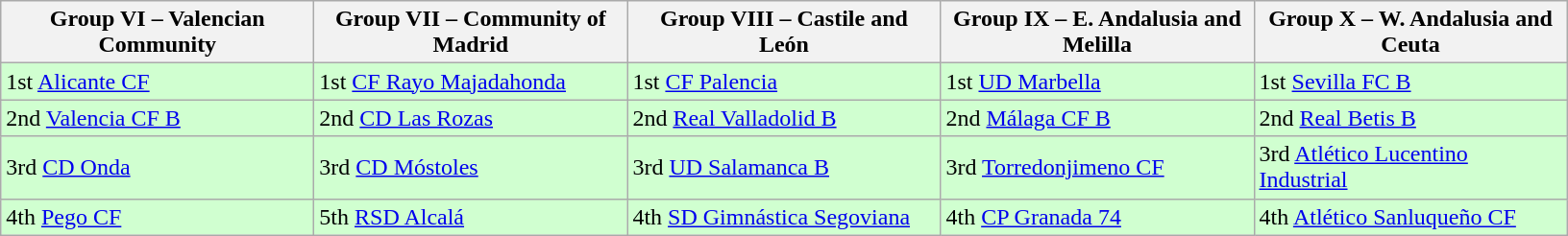<table class="wikitable">
<tr>
<th width=210>Group VI – Valencian Community </th>
<th width=210>Group VII – Community of Madrid </th>
<th width=210>Group VIII – Castile and León </th>
<th width=210>Group IX – E. Andalusia and Melilla </th>
<th width=210>Group X – W. Andalusia and Ceuta </th>
</tr>
<tr style="background:#D0FFD0;">
<td>1st <a href='#'>Alicante CF</a></td>
<td>1st <a href='#'>CF Rayo Majadahonda</a></td>
<td>1st <a href='#'>CF Palencia</a></td>
<td>1st <a href='#'>UD Marbella</a></td>
<td>1st <a href='#'>Sevilla FC B</a></td>
</tr>
<tr style="background:#D0FFD0;">
<td>2nd <a href='#'>Valencia CF B</a></td>
<td>2nd <a href='#'>CD Las Rozas</a></td>
<td>2nd <a href='#'>Real Valladolid B</a></td>
<td>2nd <a href='#'>Málaga CF B</a></td>
<td>2nd <a href='#'>Real Betis B</a></td>
</tr>
<tr style="background:#D0FFD0;">
<td>3rd <a href='#'>CD Onda</a></td>
<td>3rd <a href='#'>CD Móstoles</a></td>
<td>3rd <a href='#'>UD Salamanca B</a></td>
<td>3rd <a href='#'>Torredonjimeno CF</a></td>
<td>3rd <a href='#'>Atlético Lucentino Industrial</a></td>
</tr>
<tr style="background:#D0FFD0;">
<td>4th <a href='#'>Pego CF</a></td>
<td>5th <a href='#'>RSD Alcalá</a></td>
<td>4th <a href='#'>SD Gimnástica Segoviana</a></td>
<td>4th <a href='#'>CP Granada 74</a></td>
<td>4th <a href='#'>Atlético Sanluqueño CF</a></td>
</tr>
</table>
